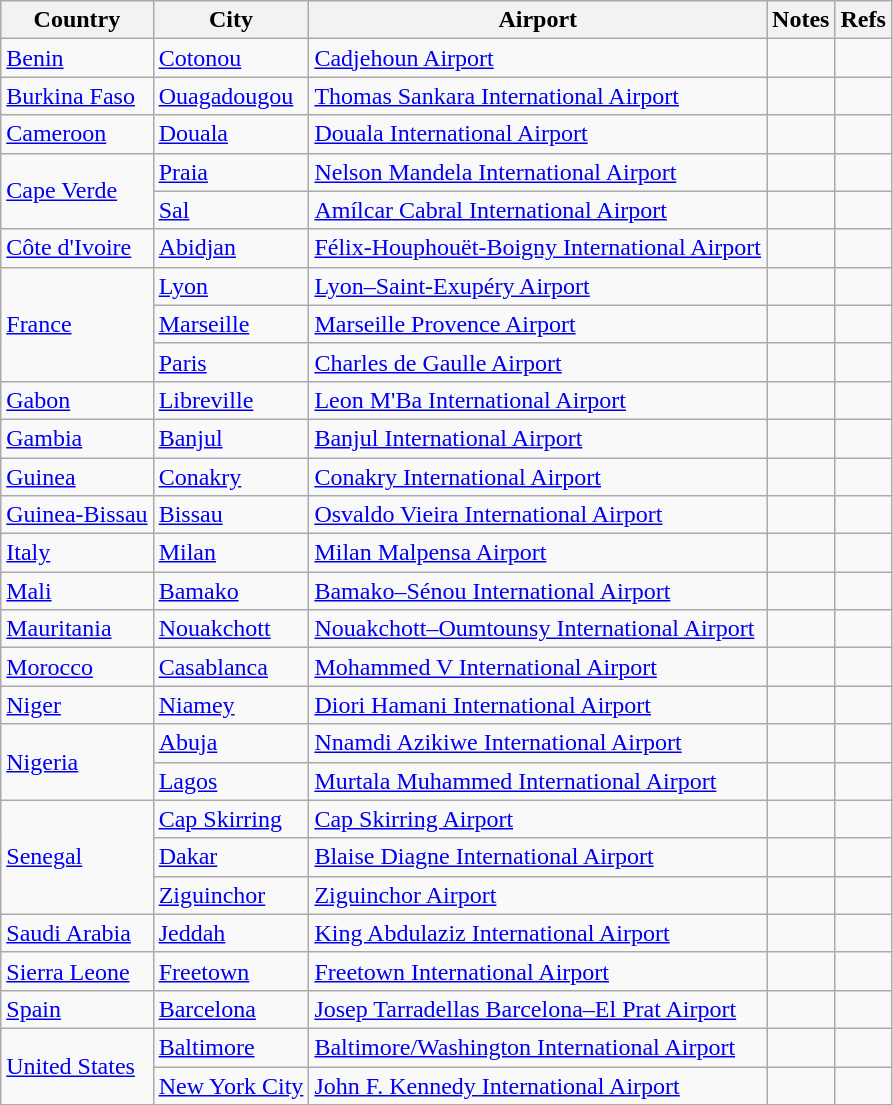<table class="wikitable sortable">
<tr>
<th>Country</th>
<th>City</th>
<th>Airport</th>
<th>Notes</th>
<th>Refs</th>
</tr>
<tr>
<td><a href='#'>Benin</a></td>
<td><a href='#'>Cotonou</a></td>
<td><a href='#'>Cadjehoun Airport</a></td>
<td></td>
<td align=center></td>
</tr>
<tr>
<td><a href='#'>Burkina Faso</a></td>
<td><a href='#'>Ouagadougou</a></td>
<td><a href='#'>Thomas Sankara International Airport</a></td>
<td></td>
<td align=center></td>
</tr>
<tr>
<td><a href='#'>Cameroon</a></td>
<td><a href='#'>Douala</a></td>
<td><a href='#'>Douala International Airport</a></td>
<td></td>
<td align=center></td>
</tr>
<tr>
<td rowspan="2"><a href='#'>Cape Verde</a></td>
<td><a href='#'>Praia</a></td>
<td><a href='#'>Nelson Mandela International Airport</a></td>
<td align=center></td>
<td align=center></td>
</tr>
<tr>
<td><a href='#'>Sal</a></td>
<td><a href='#'>Amílcar Cabral International Airport</a></td>
<td></td>
<td align=center></td>
</tr>
<tr>
<td><a href='#'>Côte d'Ivoire</a></td>
<td><a href='#'>Abidjan</a></td>
<td><a href='#'>Félix-Houphouët-Boigny International Airport</a></td>
<td align=center></td>
<td align=center></td>
</tr>
<tr>
<td rowspan="3"><a href='#'>France</a></td>
<td><a href='#'>Lyon</a></td>
<td><a href='#'>Lyon–Saint-Exupéry Airport</a></td>
<td></td>
<td align=center></td>
</tr>
<tr>
<td><a href='#'>Marseille</a></td>
<td><a href='#'>Marseille Provence Airport</a></td>
<td></td>
<td align=center></td>
</tr>
<tr>
<td><a href='#'>Paris</a></td>
<td><a href='#'>Charles de Gaulle Airport</a></td>
<td></td>
<td align=center></td>
</tr>
<tr>
<td><a href='#'>Gabon</a></td>
<td><a href='#'>Libreville</a></td>
<td><a href='#'>Leon M'Ba International Airport</a></td>
<td></td>
<td align=center></td>
</tr>
<tr>
<td><a href='#'>Gambia</a></td>
<td><a href='#'>Banjul</a></td>
<td><a href='#'>Banjul International Airport</a></td>
<td align=center></td>
<td align=center></td>
</tr>
<tr>
<td><a href='#'>Guinea</a></td>
<td><a href='#'>Conakry</a></td>
<td><a href='#'>Conakry International Airport</a></td>
<td></td>
<td align=center></td>
</tr>
<tr>
<td><a href='#'>Guinea-Bissau</a></td>
<td><a href='#'>Bissau</a></td>
<td><a href='#'>Osvaldo Vieira International Airport</a></td>
<td></td>
<td align=center></td>
</tr>
<tr>
<td><a href='#'>Italy</a></td>
<td><a href='#'>Milan</a></td>
<td><a href='#'>Milan Malpensa Airport</a></td>
<td></td>
<td align=center></td>
</tr>
<tr>
<td><a href='#'>Mali</a></td>
<td><a href='#'>Bamako</a></td>
<td><a href='#'>Bamako–Sénou International Airport</a></td>
<td align=center></td>
<td align=center></td>
</tr>
<tr>
<td><a href='#'>Mauritania</a></td>
<td><a href='#'>Nouakchott</a></td>
<td><a href='#'>Nouakchott–Oumtounsy International Airport</a></td>
<td></td>
<td align=center></td>
</tr>
<tr>
<td><a href='#'>Morocco</a></td>
<td><a href='#'>Casablanca</a></td>
<td><a href='#'>Mohammed V International Airport</a></td>
<td></td>
<td align="center"></td>
</tr>
<tr>
<td><a href='#'>Niger</a></td>
<td><a href='#'>Niamey</a></td>
<td><a href='#'>Diori Hamani International Airport</a></td>
<td></td>
<td align=center></td>
</tr>
<tr>
<td rowspan="2"><a href='#'>Nigeria</a></td>
<td><a href='#'>Abuja</a></td>
<td><a href='#'>Nnamdi Azikiwe International Airport</a></td>
<td></td>
<td align=center></td>
</tr>
<tr>
<td><a href='#'>Lagos</a></td>
<td><a href='#'>Murtala Muhammed International Airport</a></td>
<td></td>
<td align=center></td>
</tr>
<tr>
<td rowspan="3"><a href='#'>Senegal</a></td>
<td><a href='#'>Cap Skirring</a></td>
<td><a href='#'>Cap Skirring Airport</a></td>
<td></td>
<td align=center></td>
</tr>
<tr>
<td><a href='#'>Dakar</a></td>
<td><a href='#'>Blaise Diagne International Airport</a></td>
<td></td>
<td align=center></td>
</tr>
<tr>
<td><a href='#'>Ziguinchor</a></td>
<td><a href='#'>Ziguinchor Airport</a></td>
<td align=center></td>
<td align=center></td>
</tr>
<tr>
<td><a href='#'>Saudi Arabia</a></td>
<td><a href='#'>Jeddah</a></td>
<td><a href='#'>King Abdulaziz International Airport</a></td>
<td></td>
<td align=center></td>
</tr>
<tr>
<td><a href='#'>Sierra Leone</a></td>
<td><a href='#'>Freetown</a></td>
<td><a href='#'>Freetown International Airport</a></td>
<td></td>
<td align=center></td>
</tr>
<tr>
<td><a href='#'>Spain</a></td>
<td><a href='#'>Barcelona</a></td>
<td><a href='#'>Josep Tarradellas Barcelona–El Prat Airport</a></td>
<td></td>
<td align=center></td>
</tr>
<tr>
<td rowspan="2"><a href='#'>United States</a></td>
<td><a href='#'>Baltimore</a></td>
<td><a href='#'>Baltimore/Washington International Airport</a></td>
<td></td>
<td align=center></td>
</tr>
<tr>
<td><a href='#'>New York City</a></td>
<td><a href='#'>John F. Kennedy International Airport</a></td>
<td></td>
<td align=center></td>
</tr>
</table>
